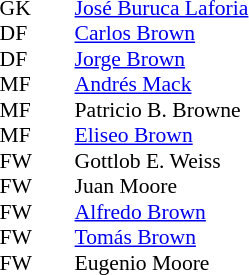<table style="font-size: 90%" cellspacing="0" cellpadding="0" align=center>
<tr>
<th width=25></th>
<th width=25></th>
</tr>
<tr>
<td>GK</td>
<td></td>
<td> <a href='#'>José Buruca Laforia</a></td>
</tr>
<tr>
<td>DF</td>
<td></td>
<td>  <a href='#'>Carlos Brown</a></td>
</tr>
<tr>
<td>DF</td>
<td></td>
<td> <a href='#'>Jorge Brown</a></td>
</tr>
<tr>
<td>MF</td>
<td></td>
<td> <a href='#'>Andrés Mack</a></td>
</tr>
<tr>
<td>MF</td>
<td></td>
<td> Patricio B. Browne</td>
</tr>
<tr>
<td>MF</td>
<td></td>
<td> <a href='#'>Eliseo Brown</a></td>
</tr>
<tr>
<td>FW</td>
<td></td>
<td> Gottlob E. Weiss</td>
</tr>
<tr>
<td>FW</td>
<td></td>
<td> Juan Moore</td>
</tr>
<tr>
<td>FW</td>
<td></td>
<td> <a href='#'>Alfredo Brown</a></td>
</tr>
<tr>
<td>FW</td>
<td></td>
<td> <a href='#'>Tomás Brown</a></td>
</tr>
<tr>
<td>FW</td>
<td></td>
<td> Eugenio Moore</td>
</tr>
</table>
